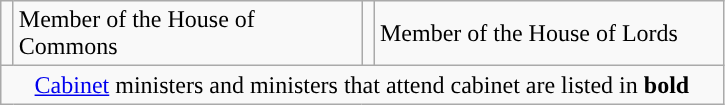<table class="wikitable">
<tr>
<td style="width: 1px; background: "></td>
<td width="225">Member of the House of Commons</td>
<td style="width: 1px; background: "></td>
<td width="225">Member of the House of Lords</td>
</tr>
<tr style="text-align: center;">
<td colspan="5"><a href='#'>Cabinet</a> ministers and ministers that attend cabinet are listed in <strong>bold</strong></td>
</tr>
</table>
